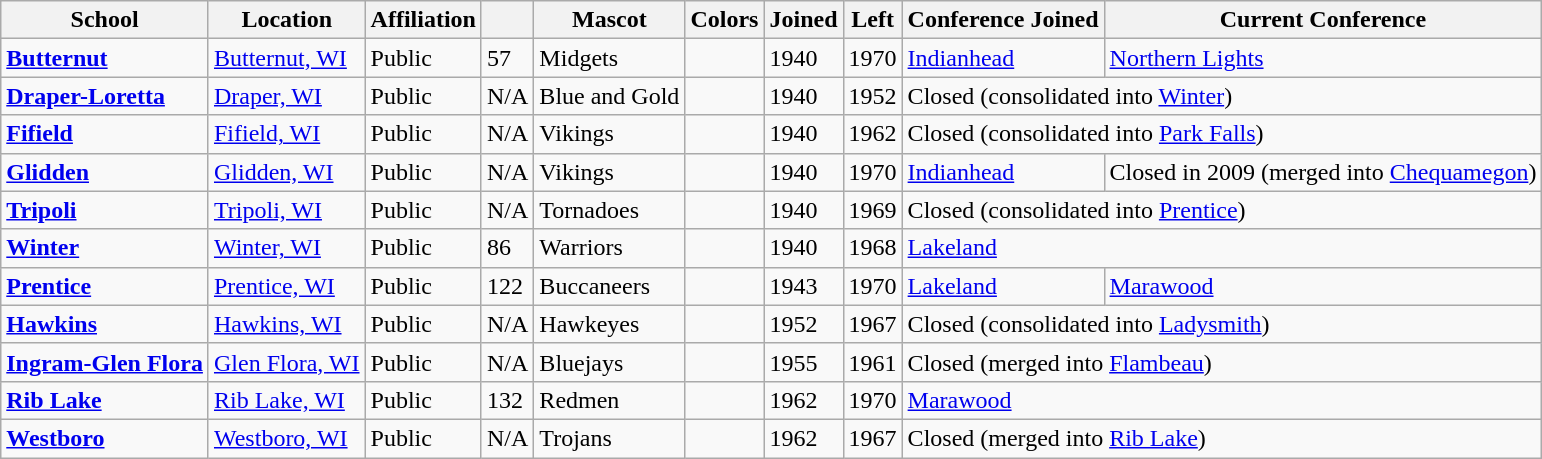<table class="wikitable sortable">
<tr>
<th>School</th>
<th>Location</th>
<th>Affiliation</th>
<th></th>
<th>Mascot</th>
<th>Colors</th>
<th>Joined</th>
<th>Left</th>
<th>Conference Joined</th>
<th>Current Conference</th>
</tr>
<tr>
<td><a href='#'><strong>Butternut</strong></a></td>
<td><a href='#'>Butternut, WI</a></td>
<td>Public</td>
<td>57</td>
<td>Midgets</td>
<td> </td>
<td>1940</td>
<td>1970</td>
<td><a href='#'>Indianhead</a></td>
<td><a href='#'>Northern Lights</a></td>
</tr>
<tr>
<td><a href='#'><strong>Draper-Loretta</strong></a></td>
<td><a href='#'>Draper, WI</a></td>
<td>Public</td>
<td>N/A</td>
<td>Blue and Gold</td>
<td> </td>
<td>1940</td>
<td>1952</td>
<td colspan="2">Closed (consolidated into <a href='#'>Winter</a>)</td>
</tr>
<tr>
<td><a href='#'><strong>Fifield</strong></a></td>
<td><a href='#'>Fifield, WI</a></td>
<td>Public</td>
<td>N/A</td>
<td>Vikings</td>
<td> </td>
<td>1940</td>
<td>1962</td>
<td colspan="2">Closed (consolidated into <a href='#'>Park Falls</a>)</td>
</tr>
<tr>
<td><a href='#'><strong>Glidden</strong></a></td>
<td><a href='#'>Glidden, WI</a></td>
<td>Public</td>
<td>N/A</td>
<td>Vikings</td>
<td> </td>
<td>1940</td>
<td>1970</td>
<td><a href='#'>Indianhead</a></td>
<td>Closed in 2009 (merged into <a href='#'>Chequamegon</a>)</td>
</tr>
<tr>
<td><a href='#'><strong>Tripoli</strong></a></td>
<td><a href='#'>Tripoli, WI</a></td>
<td>Public</td>
<td>N/A</td>
<td>Tornadoes</td>
<td> </td>
<td>1940</td>
<td>1969</td>
<td colspan="2">Closed (consolidated into <a href='#'>Prentice</a>)</td>
</tr>
<tr>
<td><a href='#'><strong>Winter</strong></a></td>
<td><a href='#'>Winter, WI</a></td>
<td>Public</td>
<td>86</td>
<td>Warriors</td>
<td> </td>
<td>1940</td>
<td>1968</td>
<td colspan="2"><a href='#'>Lakeland</a></td>
</tr>
<tr>
<td><a href='#'><strong>Prentice</strong></a></td>
<td><a href='#'>Prentice, WI</a></td>
<td>Public</td>
<td>122</td>
<td>Buccaneers</td>
<td> </td>
<td>1943</td>
<td>1970</td>
<td><a href='#'>Lakeland</a></td>
<td><a href='#'>Marawood</a></td>
</tr>
<tr>
<td><a href='#'><strong>Hawkins</strong></a></td>
<td><a href='#'>Hawkins, WI</a></td>
<td>Public</td>
<td>N/A</td>
<td>Hawkeyes</td>
<td> </td>
<td>1952</td>
<td>1967</td>
<td colspan="2">Closed (consolidated into <a href='#'>Ladysmith</a>)</td>
</tr>
<tr>
<td><a href='#'><strong>Ingram-Glen Flora</strong></a></td>
<td><a href='#'>Glen Flora, WI</a></td>
<td>Public</td>
<td>N/A</td>
<td>Bluejays</td>
<td> </td>
<td>1955</td>
<td>1961</td>
<td colspan="2">Closed (merged into <a href='#'>Flambeau</a>)</td>
</tr>
<tr>
<td><a href='#'><strong>Rib Lake</strong></a></td>
<td><a href='#'>Rib Lake, WI</a></td>
<td>Public</td>
<td>132</td>
<td>Redmen</td>
<td> </td>
<td>1962</td>
<td>1970</td>
<td colspan="2"><a href='#'>Marawood</a></td>
</tr>
<tr>
<td><a href='#'><strong>Westboro</strong></a></td>
<td><a href='#'>Westboro, WI</a></td>
<td>Public</td>
<td>N/A</td>
<td>Trojans</td>
<td> </td>
<td>1962</td>
<td>1967</td>
<td colspan="2">Closed (merged into <a href='#'>Rib Lake</a>)</td>
</tr>
</table>
